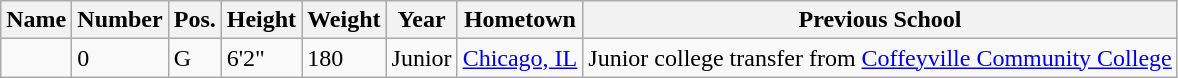<table class="wikitable sortable" border="1">
<tr>
<th>Name</th>
<th>Number</th>
<th>Pos.</th>
<th>Height</th>
<th>Weight</th>
<th>Year</th>
<th>Hometown</th>
<th class="unsortable">Previous School</th>
</tr>
<tr>
<td></td>
<td>0</td>
<td>G</td>
<td>6'2"</td>
<td>180</td>
<td>Junior</td>
<td><a href='#'>Chicago, IL</a></td>
<td>Junior college transfer from <a href='#'>Coffeyville Community College</a></td>
</tr>
</table>
